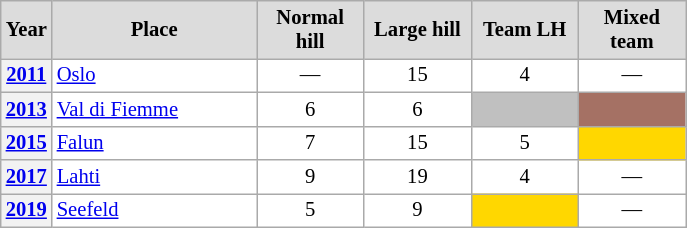<table class="wikitable plainrowheaders" style="background:#fff; font-size:86%; line-height:16px; border:gray solid 1px; border-collapse:collapse;">
<tr style="background:#ccc; text-align:center;">
<th scope="col" style="background:#dcdcdc; width:25px;">Year</th>
<th scope="col" style="background:#dcdcdc; width:130px;">Place</th>
<th scope="col" style="background:#dcdcdc; width:65px;">Normal hill</th>
<th scope="col" style="background:#dcdcdc; width:65px;">Large hill</th>
<th scope="col" style="background:#dcdcdc; width:65px;">Team LH</th>
<th scope="col" style="background:#dcdcdc; width:65px;">Mixed team</th>
</tr>
<tr>
<th scope=row align=center><a href='#'>2011</a></th>
<td align=left> <a href='#'>Oslo</a></td>
<td align=center>—</td>
<td align=center>15</td>
<td align=center>4</td>
<td align=center>—</td>
</tr>
<tr>
<th scope=row align=center><a href='#'>2013</a></th>
<td align=left> <a href='#'>Val di Fiemme</a></td>
<td align=center>6</td>
<td align=center>6</td>
<td style="text-align:center; background:silver;"></td>
<td align=center bgcolor=#a57164></td>
</tr>
<tr>
<th scope=row align=center><a href='#'>2015</a></th>
<td align=left> <a href='#'>Falun</a></td>
<td align=center>7</td>
<td align=center>15</td>
<td align=center>5</td>
<td style="text-align:center; background:gold;"></td>
</tr>
<tr>
<th scope=row align=center><a href='#'>2017</a></th>
<td align=left> <a href='#'>Lahti</a></td>
<td align=center>9</td>
<td align=center>19</td>
<td align=center>4</td>
<td align=center>—</td>
</tr>
<tr>
<th scope=row align=center><a href='#'>2019</a></th>
<td align=left> <a href='#'>Seefeld</a></td>
<td align=center>5</td>
<td align=center>9</td>
<td style="text-align:center; background:gold;"></td>
<td align=center>—</td>
</tr>
</table>
